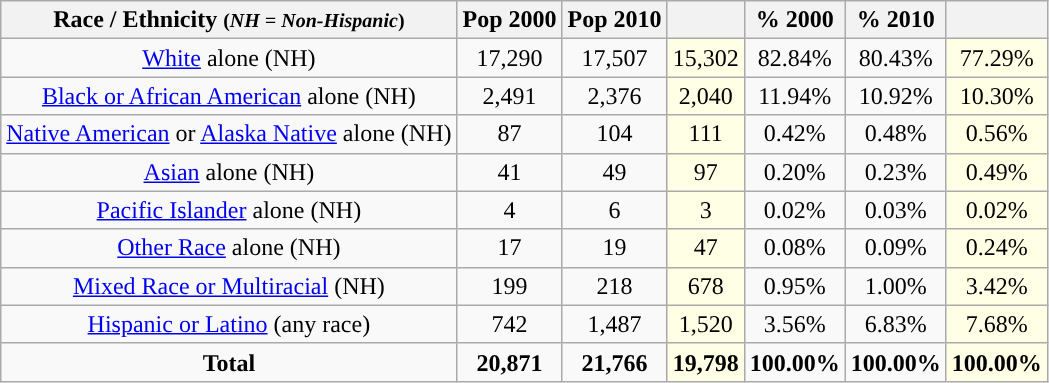<table class="wikitable" style="text-align:center;">
<tr>
<th>Race / Ethnicity <small>(<em>NH = Non-Hispanic</em>)</small></th>
<th>Pop 2000</th>
<th>Pop 2010</th>
<th></th>
<th>% 2000</th>
<th>% 2010</th>
<th></th>
</tr>
<tr>
<td><a href='#'>White</a> alone (NH)</td>
<td>17,290</td>
<td>17,507</td>
<td style='background: #ffffe6;'>15,302</td>
<td>82.84%</td>
<td>80.43%</td>
<td style='background: #ffffe6;'>77.29%</td>
</tr>
<tr>
<td><a href='#'>Black or African American</a> alone (NH)</td>
<td>2,491</td>
<td>2,376</td>
<td style='background: #ffffe6;'>2,040</td>
<td>11.94%</td>
<td>10.92%</td>
<td style='background: #ffffe6;'>10.30%</td>
</tr>
<tr>
<td><a href='#'>Native American</a> or <a href='#'>Alaska Native</a> alone (NH)</td>
<td>87</td>
<td>104</td>
<td style='background: #ffffe6;'>111</td>
<td>0.42%</td>
<td>0.48%</td>
<td style='background: #ffffe6;'>0.56%</td>
</tr>
<tr>
<td><a href='#'>Asian</a> alone (NH)</td>
<td>41</td>
<td>49</td>
<td style='background: #ffffe6;'>97</td>
<td>0.20%</td>
<td>0.23%</td>
<td style='background: #ffffe6;'>0.49%</td>
</tr>
<tr>
<td><a href='#'>Pacific Islander</a> alone (NH)</td>
<td>4</td>
<td>6</td>
<td style='background: #ffffe6;'>3</td>
<td>0.02%</td>
<td>0.03%</td>
<td style='background: #ffffe6;'>0.02%</td>
</tr>
<tr>
<td><a href='#'>Other Race</a> alone (NH)</td>
<td>17</td>
<td>19</td>
<td style='background: #ffffe6;'>47</td>
<td>0.08%</td>
<td>0.09%</td>
<td style='background: #ffffe6;'>0.24%</td>
</tr>
<tr>
<td><a href='#'>Mixed Race or Multiracial</a> (NH)</td>
<td>199</td>
<td>218</td>
<td style='background: #ffffe6;'>678</td>
<td>0.95%</td>
<td>1.00%</td>
<td style='background: #ffffe6;'>3.42%</td>
</tr>
<tr>
<td><a href='#'>Hispanic or Latino</a> (any race)</td>
<td>742</td>
<td>1,487</td>
<td style='background: #ffffe6;'>1,520</td>
<td>3.56%</td>
<td>6.83%</td>
<td style='background: #ffffe6;'>7.68%</td>
</tr>
<tr>
<td><strong>Total</strong></td>
<td><strong>20,871</strong></td>
<td><strong>21,766</strong></td>
<td style='background: #ffffe6;'><strong>19,798</strong></td>
<td><strong>100.00%</strong></td>
<td><strong>100.00%</strong></td>
<td style='background: #ffffe6;'><strong>100.00%</strong></td>
</tr>
</table>
